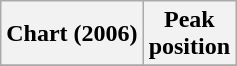<table class="wikitable plainrowheaders">
<tr>
<th scope="col">Chart (2006)</th>
<th scope="col">Peak<br>position</th>
</tr>
<tr>
</tr>
</table>
